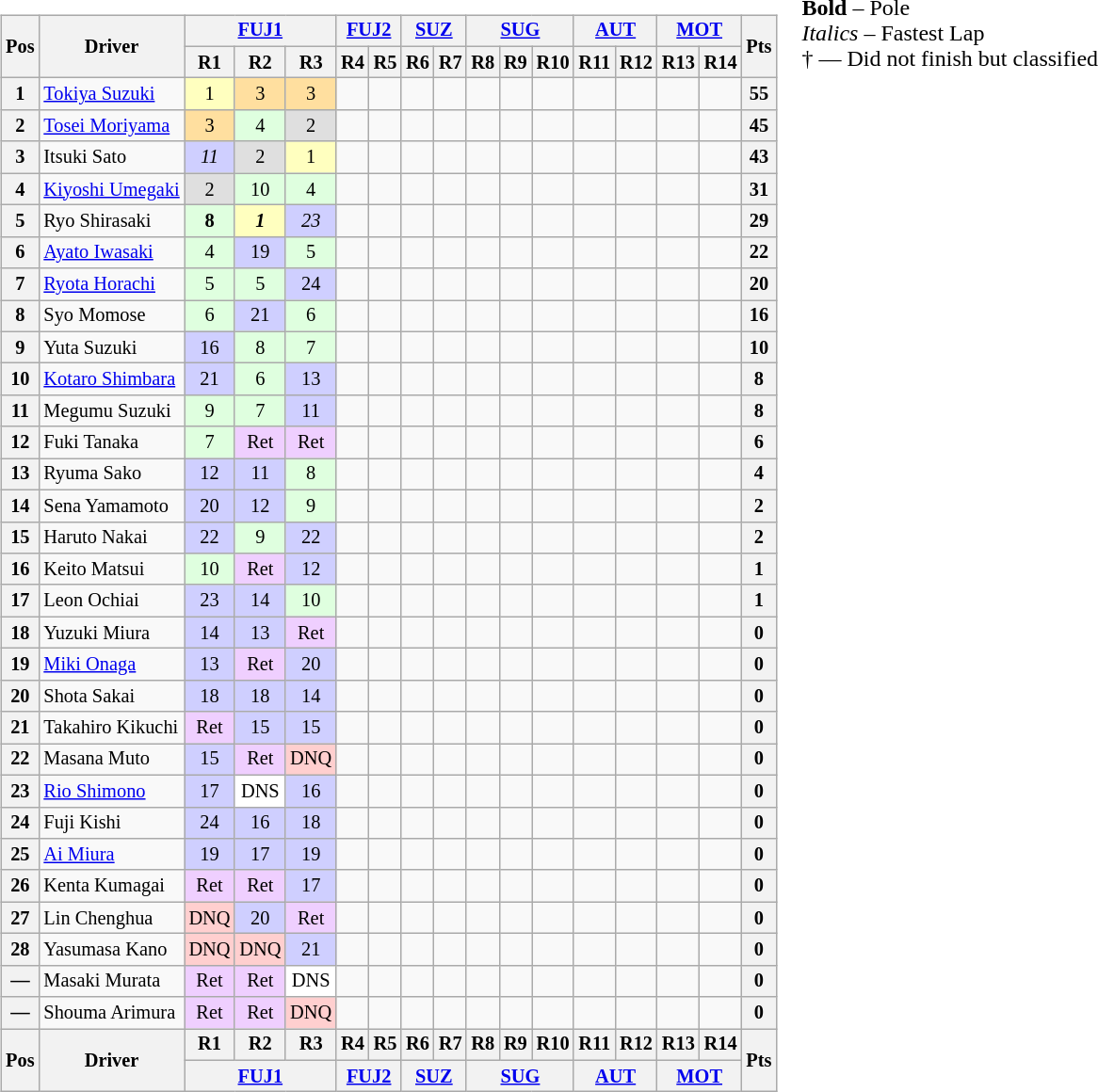<table>
<tr>
<td style="vertical-align:top; text-align:center"><br><table class="wikitable" style="font-size:85%; text-align:center">
<tr>
<th rowspan=2>Pos</th>
<th rowspan=2>Driver</th>
<th colspan=3><a href='#'>FUJ1</a></th>
<th colspan=2><a href='#'>FUJ2</a></th>
<th colspan=2><a href='#'>SUZ</a></th>
<th colspan=3><a href='#'>SUG</a></th>
<th colspan=2><a href='#'>AUT</a></th>
<th colspan=2><a href='#'>MOT</a></th>
<th rowspan=2>Pts</th>
</tr>
<tr>
<th>R1</th>
<th>R2</th>
<th>R3</th>
<th>R4</th>
<th>R5</th>
<th>R6</th>
<th>R7</th>
<th>R8</th>
<th>R9</th>
<th>R10</th>
<th>R11</th>
<th>R12</th>
<th>R13</th>
<th>R14</th>
</tr>
<tr>
<th>1</th>
<td align="left"> <a href='#'>Tokiya Suzuki</a></td>
<td style="background:#FFFFBF;">1</td>
<td style="background:#FFDF9F;">3</td>
<td style="background:#FFDF9F;">3</td>
<td></td>
<td></td>
<td></td>
<td></td>
<td></td>
<td></td>
<td></td>
<td></td>
<td></td>
<td></td>
<td></td>
<th>55</th>
</tr>
<tr>
<th>2</th>
<td align="left"> <a href='#'>Tosei Moriyama</a></td>
<td style="background:#FFDF9F;">3</td>
<td style="background:#DFFFDF;">4</td>
<td style="background:#DFDFDF;">2</td>
<td></td>
<td></td>
<td></td>
<td></td>
<td></td>
<td></td>
<td></td>
<td></td>
<td></td>
<td></td>
<td></td>
<th>45</th>
</tr>
<tr>
<th>3</th>
<td align="left"> Itsuki Sato</td>
<td style="background:#CFCFFF;"><em>11</em></td>
<td style="background:#DFDFDF;">2</td>
<td style="background:#FFFFBF;">1</td>
<td></td>
<td></td>
<td></td>
<td></td>
<td></td>
<td></td>
<td></td>
<td></td>
<td></td>
<td></td>
<td></td>
<th>43</th>
</tr>
<tr>
<th>4</th>
<td align="left"> <a href='#'>Kiyoshi Umegaki</a></td>
<td style="background:#DFDFDF;">2</td>
<td style="background:#DFFFDF;">10</td>
<td style="background:#DFFFDF;">4</td>
<td></td>
<td></td>
<td></td>
<td></td>
<td></td>
<td></td>
<td></td>
<td></td>
<td></td>
<td></td>
<td></td>
<th>31</th>
</tr>
<tr>
<th>5</th>
<td align="left"> Ryo Shirasaki</td>
<td style="background:#DFFFDF;"><strong>8</strong></td>
<td style="background:#FFFFBF;"><strong><em>1</em></strong></td>
<td style="background:#CFCFFF;"><em>23</em></td>
<td></td>
<td></td>
<td></td>
<td></td>
<td></td>
<td></td>
<td></td>
<td></td>
<td></td>
<td></td>
<td></td>
<th>29</th>
</tr>
<tr>
<th>6</th>
<td align="left"> <a href='#'>Ayato Iwasaki</a></td>
<td style="background:#DFFFDF;">4</td>
<td style="background:#CFCFFF;">19</td>
<td style="background:#DFFFDF;">5</td>
<td></td>
<td></td>
<td></td>
<td></td>
<td></td>
<td></td>
<td></td>
<td></td>
<td></td>
<td></td>
<td></td>
<th>22</th>
</tr>
<tr>
<th>7</th>
<td align="left"> <a href='#'>Ryota Horachi</a></td>
<td style="background:#DFFFDF;">5</td>
<td style="background:#DFFFDF;">5</td>
<td style="background:#CFCFFF;">24</td>
<td></td>
<td></td>
<td></td>
<td></td>
<td></td>
<td></td>
<td></td>
<td></td>
<td></td>
<td></td>
<td></td>
<th>20</th>
</tr>
<tr>
<th>8</th>
<td align="left"> Syo Momose</td>
<td style="background:#DFFFDF;">6</td>
<td style="background:#CFCFFF;">21</td>
<td style="background:#DFFFDF;">6</td>
<td></td>
<td></td>
<td></td>
<td></td>
<td></td>
<td></td>
<td></td>
<td></td>
<td></td>
<td></td>
<td></td>
<th>16</th>
</tr>
<tr>
<th>9</th>
<td align="left"> Yuta Suzuki</td>
<td style="background:#CFCFFF;">16</td>
<td style="background:#DFFFDF;">8</td>
<td style="background:#DFFFDF;">7</td>
<td></td>
<td></td>
<td></td>
<td></td>
<td></td>
<td></td>
<td></td>
<td></td>
<td></td>
<td></td>
<td></td>
<th>10</th>
</tr>
<tr>
<th>10</th>
<td align="left" nowrap> <a href='#'>Kotaro Shimbara</a></td>
<td style="background:#CFCFFF;">21</td>
<td style="background:#DFFFDF;">6</td>
<td style="background:#CFCFFF;">13</td>
<td></td>
<td></td>
<td></td>
<td></td>
<td></td>
<td></td>
<td></td>
<td></td>
<td></td>
<td></td>
<td></td>
<th>8</th>
</tr>
<tr>
<th>11</th>
<td align="left"> Megumu Suzuki</td>
<td style="background:#DFFFDF;">9</td>
<td style="background:#DFFFDF;">7</td>
<td style="background:#CFCFFF;">11</td>
<td></td>
<td></td>
<td></td>
<td></td>
<td></td>
<td></td>
<td></td>
<td></td>
<td></td>
<td></td>
<td></td>
<th>8</th>
</tr>
<tr>
<th>12</th>
<td align="left"> Fuki Tanaka</td>
<td style="background:#DFFFDF;">7</td>
<td style="background:#EFCFFF;">Ret</td>
<td style="background:#EFCFFF;">Ret</td>
<td></td>
<td></td>
<td></td>
<td></td>
<td></td>
<td></td>
<td></td>
<td></td>
<td></td>
<td></td>
<td></td>
<th>6</th>
</tr>
<tr>
<th>13</th>
<td align="left"> Ryuma Sako</td>
<td style="background:#CFCFFF;">12</td>
<td style="background:#CFCFFF;">11</td>
<td style="background:#DFFFDF;">8</td>
<td></td>
<td></td>
<td></td>
<td></td>
<td></td>
<td></td>
<td></td>
<td></td>
<td></td>
<td></td>
<td></td>
<th>4</th>
</tr>
<tr>
<th>14</th>
<td align="left"> Sena Yamamoto</td>
<td style="background:#CFCFFF;">20</td>
<td style="background:#CFCFFF;">12</td>
<td style="background:#DFFFDF;">9</td>
<td></td>
<td></td>
<td></td>
<td></td>
<td></td>
<td></td>
<td></td>
<td></td>
<td></td>
<td></td>
<td></td>
<th>2</th>
</tr>
<tr>
<th>15</th>
<td align="left"> Haruto Nakai</td>
<td style="background:#CFCFFF;">22</td>
<td style="background:#DFFFDF;">9</td>
<td style="background:#CFCFFF;">22</td>
<td></td>
<td></td>
<td></td>
<td></td>
<td></td>
<td></td>
<td></td>
<td></td>
<td></td>
<td></td>
<td></td>
<th>2</th>
</tr>
<tr>
<th>16</th>
<td align="left"> Keito Matsui</td>
<td style="background:#DFFFDF;">10</td>
<td style="background:#EFCFFF;">Ret</td>
<td style="background:#CFCFFF;">12</td>
<td></td>
<td></td>
<td></td>
<td></td>
<td></td>
<td></td>
<td></td>
<td></td>
<td></td>
<td></td>
<td></td>
<th>1</th>
</tr>
<tr>
<th>17</th>
<td align="left"> Leon Ochiai</td>
<td style="background:#CFCFFF;">23</td>
<td style="background:#CFCFFF;">14</td>
<td style="background:#DFFFDF;">10</td>
<td></td>
<td></td>
<td></td>
<td></td>
<td></td>
<td></td>
<td></td>
<td></td>
<td></td>
<td></td>
<td></td>
<th>1</th>
</tr>
<tr>
<th>18</th>
<td align="left"> Yuzuki Miura</td>
<td style="background:#CFCFFF;">14</td>
<td style="background:#CFCFFF;">13</td>
<td style="background:#EFCFFF;">Ret</td>
<td></td>
<td></td>
<td></td>
<td></td>
<td></td>
<td></td>
<td></td>
<td></td>
<td></td>
<td></td>
<td></td>
<th>0</th>
</tr>
<tr>
<th>19</th>
<td align="left"> <a href='#'>Miki Onaga</a></td>
<td style="background:#CFCFFF;">13</td>
<td style="background:#EFCFFF;">Ret</td>
<td style="background:#CFCFFF;">20</td>
<td></td>
<td></td>
<td></td>
<td></td>
<td></td>
<td></td>
<td></td>
<td></td>
<td></td>
<td></td>
<td></td>
<th>0</th>
</tr>
<tr>
<th>20</th>
<td align="left"> Shota Sakai</td>
<td style="background:#CFCFFF;">18</td>
<td style="background:#CFCFFF;">18</td>
<td style="background:#CFCFFF;">14</td>
<td></td>
<td></td>
<td></td>
<td></td>
<td></td>
<td></td>
<td></td>
<td></td>
<td></td>
<td></td>
<td></td>
<th>0</th>
</tr>
<tr>
<th>21</th>
<td align="left"> Takahiro Kikuchi</td>
<td style="background:#EFCFFF;">Ret</td>
<td style="background:#CFCFFF;">15</td>
<td style="background:#CFCFFF;">15</td>
<td></td>
<td></td>
<td></td>
<td></td>
<td></td>
<td></td>
<td></td>
<td></td>
<td></td>
<td></td>
<td></td>
<th>0</th>
</tr>
<tr>
<th>22</th>
<td align="left"> Masana Muto</td>
<td style="background:#CFCFFF;">15</td>
<td style="background:#EFCFFF;">Ret</td>
<td style="background:#FFCFCF;">DNQ</td>
<td></td>
<td></td>
<td></td>
<td></td>
<td></td>
<td></td>
<td></td>
<td></td>
<td></td>
<td></td>
<td></td>
<th>0</th>
</tr>
<tr>
<th>23</th>
<td align="left"> <a href='#'>Rio Shimono</a></td>
<td style="background:#CFCFFF;">17</td>
<td style="background:#FFFFFF;">DNS</td>
<td style="background:#CFCFFF;">16</td>
<td></td>
<td></td>
<td></td>
<td></td>
<td></td>
<td></td>
<td></td>
<td></td>
<td></td>
<td></td>
<td></td>
<th>0</th>
</tr>
<tr>
<th>24</th>
<td align="left"> Fuji Kishi</td>
<td style="background:#CFCFFF;">24</td>
<td style="background:#CFCFFF;">16</td>
<td style="background:#CFCFFF;">18</td>
<td></td>
<td></td>
<td></td>
<td></td>
<td></td>
<td></td>
<td></td>
<td></td>
<td></td>
<td></td>
<td></td>
<th>0</th>
</tr>
<tr>
<th>25</th>
<td align="left"> <a href='#'>Ai Miura</a></td>
<td style="background:#CFCFFF;">19</td>
<td style="background:#CFCFFF;">17</td>
<td style="background:#CFCFFF;">19</td>
<td></td>
<td></td>
<td></td>
<td></td>
<td></td>
<td></td>
<td></td>
<td></td>
<td></td>
<td></td>
<td></td>
<th>0</th>
</tr>
<tr>
<th>26</th>
<td align="left"> Kenta Kumagai</td>
<td style="background:#EFCFFF;">Ret</td>
<td style="background:#EFCFFF;">Ret</td>
<td style="background:#CFCFFF;">17</td>
<td></td>
<td></td>
<td></td>
<td></td>
<td></td>
<td></td>
<td></td>
<td></td>
<td></td>
<td></td>
<td></td>
<th>0</th>
</tr>
<tr>
<th>27</th>
<td align="left"> Lin Chenghua</td>
<td style="background:#FFCFCF;">DNQ</td>
<td style="background:#CFCFFF;">20</td>
<td style="background:#EFCFFF;">Ret</td>
<td></td>
<td></td>
<td></td>
<td></td>
<td></td>
<td></td>
<td></td>
<td></td>
<td></td>
<td></td>
<td></td>
<th>0</th>
</tr>
<tr>
<th>28</th>
<td align="left"> Yasumasa Kano</td>
<td style="background:#FFCFCF;">DNQ</td>
<td style="background:#FFCFCF;">DNQ</td>
<td style="background:#CFCFFF;">21</td>
<td></td>
<td></td>
<td></td>
<td></td>
<td></td>
<td></td>
<td></td>
<td></td>
<td></td>
<td></td>
<td></td>
<th>0</th>
</tr>
<tr>
<th>—</th>
<td align="left"> Masaki Murata</td>
<td style="background:#EFCFFF;">Ret</td>
<td style="background:#EFCFFF;">Ret</td>
<td style="background:#FFFFFF;">DNS</td>
<td></td>
<td></td>
<td></td>
<td></td>
<td></td>
<td></td>
<td></td>
<td></td>
<td></td>
<td></td>
<td></td>
<th>0</th>
</tr>
<tr>
<th>—</th>
<td align="left"> Shouma Arimura</td>
<td style="background:#EFCFFF;">Ret</td>
<td style="background:#EFCFFF;">Ret</td>
<td style="background:#FFCFCF;">DNQ</td>
<td></td>
<td></td>
<td></td>
<td></td>
<td></td>
<td></td>
<td></td>
<td></td>
<td></td>
<td></td>
<td></td>
<th>0</th>
</tr>
<tr>
<th rowspan=2>Pos</th>
<th rowspan=2>Driver</th>
<th>R1</th>
<th>R2</th>
<th>R3</th>
<th>R4</th>
<th>R5</th>
<th>R6</th>
<th>R7</th>
<th>R8</th>
<th>R9</th>
<th>R10</th>
<th>R11</th>
<th>R12</th>
<th>R13</th>
<th>R14</th>
<th rowspan=2>Pts</th>
</tr>
<tr>
<th colspan=3><a href='#'>FUJ1</a></th>
<th colspan=2><a href='#'>FUJ2</a></th>
<th colspan=2><a href='#'>SUZ</a></th>
<th colspan=3><a href='#'>SUG</a></th>
<th colspan=2><a href='#'>AUT</a></th>
<th colspan=2><a href='#'>MOT</a></th>
</tr>
</table>
</td>
<td style="vertical-align:top;"><br><span><strong>Bold</strong> – Pole<br><em>Italics</em> – Fastest Lap<br>† — Did not finish but classified</span></td>
</tr>
</table>
